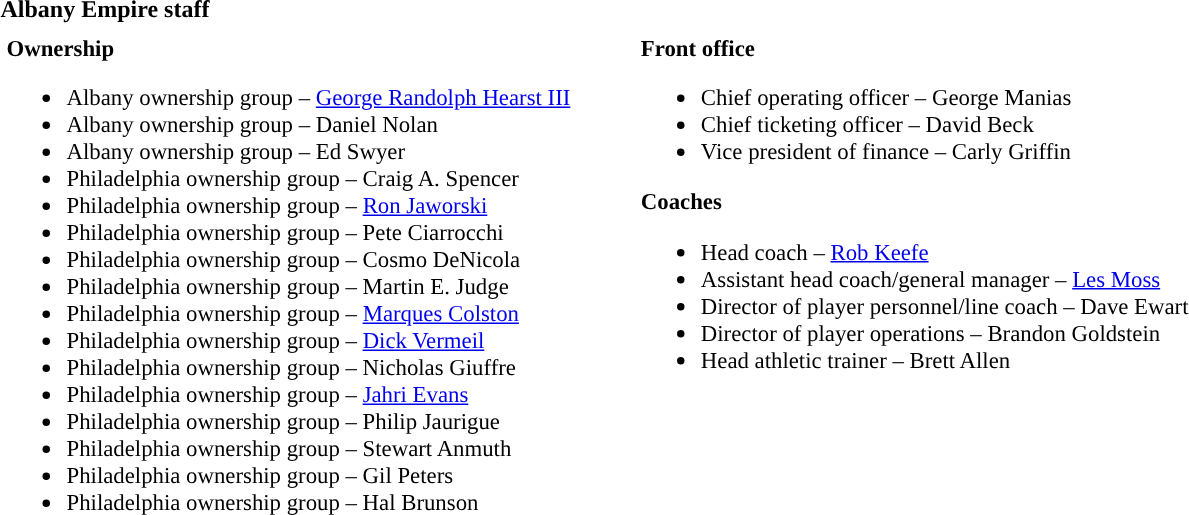<table class="toccolours" style="text-align: left;">
<tr>
<th colspan=7>Albany Empire staff</th>
</tr>
<tr>
<td colspan=7 align="right"></td>
</tr>
<tr>
<td valign="top"></td>
<td style="font-size: 95%;" valign="top"><strong>Ownership</strong><br><ul><li>Albany ownership group – <a href='#'>George Randolph Hearst III</a></li><li>Albany ownership group – Daniel Nolan</li><li>Albany ownership group – Ed Swyer</li><li>Philadelphia ownership group – Craig A. Spencer</li><li>Philadelphia ownership group – <a href='#'>Ron Jaworski</a></li><li>Philadelphia ownership group – Pete Ciarrocchi</li><li>Philadelphia ownership group – Cosmo DeNicola</li><li>Philadelphia ownership group – Martin E. Judge</li><li>Philadelphia ownership group – <a href='#'>Marques Colston</a></li><li>Philadelphia ownership group – <a href='#'>Dick Vermeil</a></li><li>Philadelphia ownership group – Nicholas Giuffre</li><li>Philadelphia ownership group – <a href='#'>Jahri Evans</a></li><li>Philadelphia ownership group – Philip Jaurigue</li><li>Philadelphia ownership group – Stewart Anmuth</li><li>Philadelphia ownership group – Gil Peters</li><li>Philadelphia  ownership group – Hal Brunson</li></ul></td>
<td width="35"> </td>
<td valign="top"></td>
<td style="font-size: 95%;" valign="top"><strong>Front office</strong><br><ul><li>Chief operating officer – George Manias</li><li>Chief ticketing officer – David Beck</li><li>Vice president of finance – Carly Griffin</li></ul><strong>Coaches</strong><ul><li>Head coach – <a href='#'>Rob Keefe</a></li><li>Assistant head coach/general manager – <a href='#'>Les Moss</a></li><li>Director of player personnel/line coach – Dave Ewart</li><li>Director of player operations – Brandon Goldstein</li><li>Head athletic trainer – Brett Allen</li></ul></td>
</tr>
</table>
